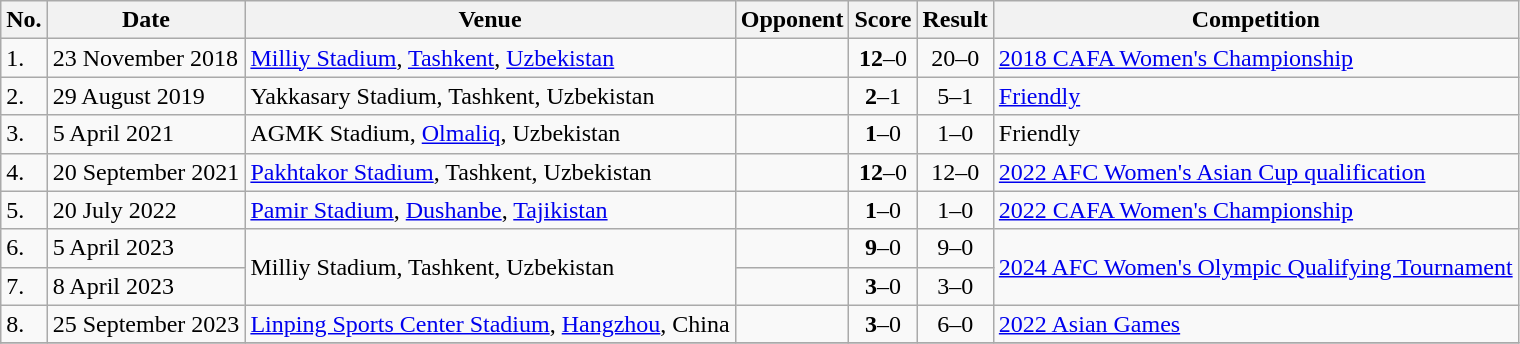<table class="wikitable">
<tr>
<th>No.</th>
<th>Date</th>
<th>Venue</th>
<th>Opponent</th>
<th>Score</th>
<th>Result</th>
<th>Competition</th>
</tr>
<tr>
<td>1.</td>
<td>23 November 2018</td>
<td><a href='#'>Milliy Stadium</a>, <a href='#'>Tashkent</a>, <a href='#'>Uzbekistan</a></td>
<td></td>
<td align=center><strong>12</strong>–0</td>
<td align=center>20–0</td>
<td><a href='#'>2018 CAFA Women's Championship</a></td>
</tr>
<tr>
<td>2.</td>
<td>29 August 2019</td>
<td>Yakkasary Stadium, Tashkent, Uzbekistan</td>
<td></td>
<td align=center><strong>2</strong>–1</td>
<td align=center>5–1</td>
<td><a href='#'>Friendly</a></td>
</tr>
<tr>
<td>3.</td>
<td>5 April 2021</td>
<td>AGMK Stadium, <a href='#'>Olmaliq</a>, Uzbekistan</td>
<td></td>
<td align=center><strong>1</strong>–0</td>
<td align=center>1–0</td>
<td>Friendly</td>
</tr>
<tr>
<td>4.</td>
<td>20 September 2021</td>
<td><a href='#'>Pakhtakor Stadium</a>, Tashkent, Uzbekistan</td>
<td></td>
<td align=center><strong>12</strong>–0</td>
<td align=center>12–0</td>
<td><a href='#'>2022 AFC Women's Asian Cup qualification</a></td>
</tr>
<tr>
<td>5.</td>
<td>20 July 2022</td>
<td><a href='#'>Pamir Stadium</a>, <a href='#'>Dushanbe</a>, <a href='#'>Tajikistan</a></td>
<td></td>
<td align=center><strong>1</strong>–0</td>
<td align=center>1–0</td>
<td><a href='#'>2022 CAFA Women's Championship</a></td>
</tr>
<tr>
<td>6.</td>
<td>5 April 2023</td>
<td rowspan=2>Milliy Stadium, Tashkent, Uzbekistan</td>
<td></td>
<td align=center><strong>9</strong>–0</td>
<td align=center>9–0</td>
<td rowspan=2><a href='#'>2024 AFC Women's Olympic Qualifying Tournament</a></td>
</tr>
<tr>
<td>7.</td>
<td>8 April 2023</td>
<td></td>
<td align=center><strong>3</strong>–0</td>
<td align=center>3–0</td>
</tr>
<tr>
<td>8.</td>
<td>25 September 2023</td>
<td><a href='#'>Linping Sports Center Stadium</a>, <a href='#'>Hangzhou</a>, China</td>
<td></td>
<td align=center><strong>3</strong>–0</td>
<td align=center>6–0</td>
<td><a href='#'>2022 Asian Games</a></td>
</tr>
<tr>
</tr>
</table>
